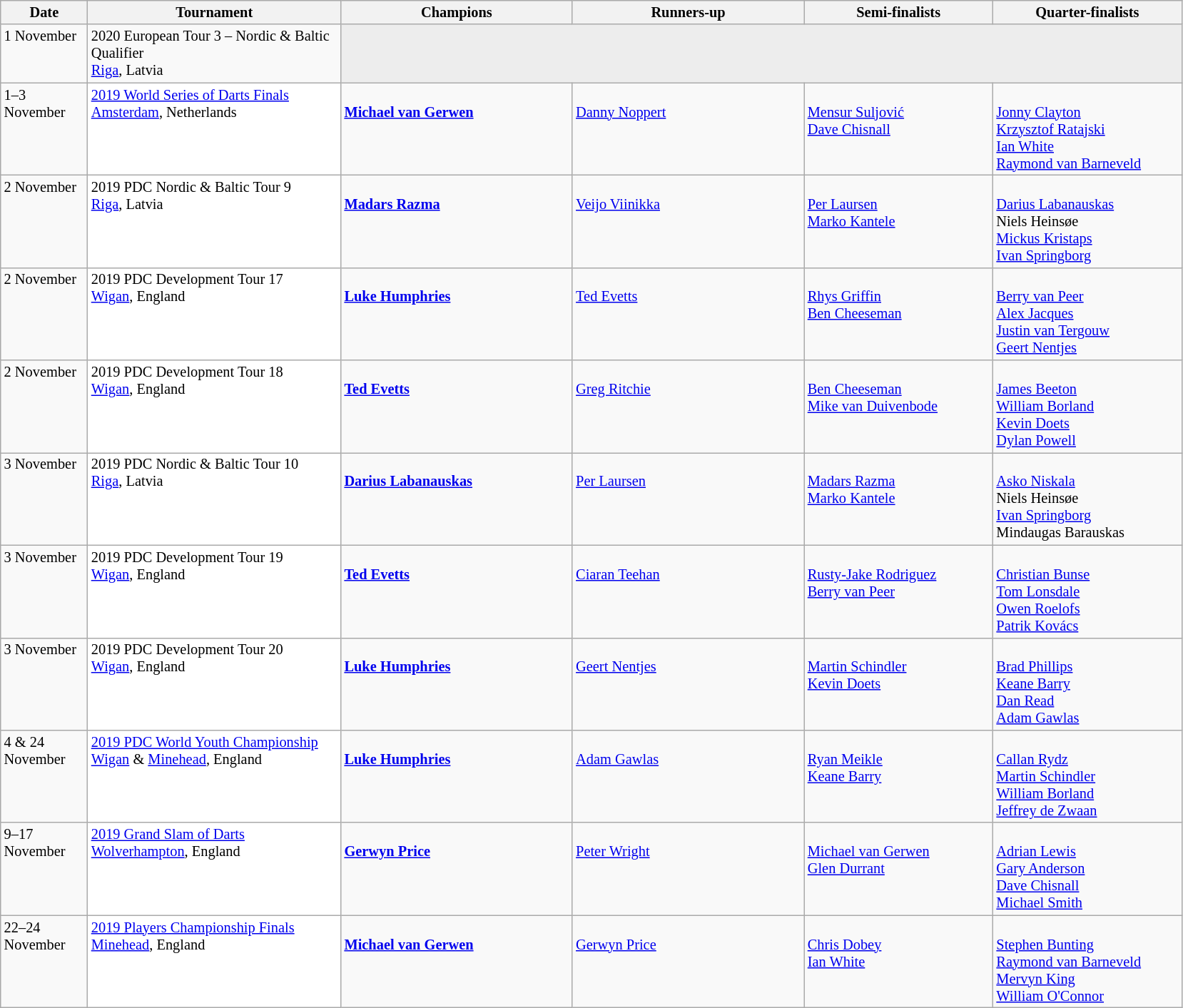<table class=wikitable style=font-size:85%>
<tr>
<th width=75>Date</th>
<th width=230>Tournament</th>
<th width=210>Champions</th>
<th width=210>Runners-up</th>
<th width=170>Semi-finalists</th>
<th width=170>Quarter-finalists</th>
</tr>
<tr valign="top">
<td rowspan=1>1 November</td>
<td>2020 European Tour 3 – Nordic & Baltic Qualifier <br><a href='#'>Riga</a>, Latvia</td>
<td colspan=4 bgcolor="#ededed"></td>
</tr>
<tr valign="top">
<td>1–3 November</td>
<td bgcolor="#ffffff"><a href='#'>2019 World Series of Darts Finals</a><br><a href='#'>Amsterdam</a>, Netherlands</td>
<td><br> <strong><a href='#'>Michael van Gerwen</a></strong></td>
<td><br> <a href='#'>Danny Noppert</a></td>
<td><br> <a href='#'>Mensur Suljović</a> <br>
 <a href='#'>Dave Chisnall</a></td>
<td><br> <a href='#'>Jonny Clayton</a> <br>
 <a href='#'>Krzysztof Ratajski</a> <br>
 <a href='#'>Ian White</a> <br>
 <a href='#'>Raymond van Barneveld</a></td>
</tr>
<tr valign="top">
<td>2 November</td>
<td bgcolor="#ffffff">2019 PDC Nordic & Baltic Tour 9<br><a href='#'>Riga</a>, Latvia</td>
<td><br> <strong><a href='#'>Madars Razma</a></strong></td>
<td><br> <a href='#'>Veijo Viinikka</a></td>
<td><br> <a href='#'>Per Laursen</a> <br>
 <a href='#'>Marko Kantele</a></td>
<td><br> <a href='#'>Darius Labanauskas</a> <br>
 Niels Heinsøe <br>
 <a href='#'>Mickus Kristaps</a> <br>
 <a href='#'>Ivan Springborg</a></td>
</tr>
<tr valign="top">
<td>2 November</td>
<td bgcolor="#ffffff">2019 PDC Development Tour 17<br><a href='#'>Wigan</a>, England</td>
<td><br> <strong><a href='#'>Luke Humphries</a></strong></td>
<td><br> <a href='#'>Ted Evetts</a></td>
<td><br> <a href='#'>Rhys Griffin</a> <br>
 <a href='#'>Ben Cheeseman</a></td>
<td><br> <a href='#'>Berry van Peer</a> <br>
 <a href='#'>Alex Jacques</a> <br>
 <a href='#'>Justin van Tergouw</a> <br>
 <a href='#'>Geert Nentjes</a></td>
</tr>
<tr valign="top">
<td>2 November</td>
<td bgcolor="#ffffff">2019 PDC Development Tour 18<br><a href='#'>Wigan</a>, England</td>
<td><br> <strong><a href='#'>Ted Evetts</a></strong></td>
<td><br> <a href='#'>Greg Ritchie</a></td>
<td><br> <a href='#'>Ben Cheeseman</a> <br>
 <a href='#'>Mike van Duivenbode</a></td>
<td><br> <a href='#'>James Beeton</a> <br>
 <a href='#'>William Borland</a> <br>
 <a href='#'>Kevin Doets</a> <br>
 <a href='#'>Dylan Powell</a></td>
</tr>
<tr valign="top">
<td>3 November</td>
<td bgcolor="#ffffff">2019 PDC Nordic & Baltic Tour 10<br><a href='#'>Riga</a>, Latvia</td>
<td><br> <strong><a href='#'>Darius Labanauskas</a></strong></td>
<td><br> <a href='#'>Per Laursen</a></td>
<td><br> <a href='#'>Madars Razma</a> <br>
 <a href='#'>Marko Kantele</a></td>
<td><br> <a href='#'>Asko Niskala</a> <br>
 Niels Heinsøe  <br>
 <a href='#'>Ivan Springborg</a> <br>
 Mindaugas Barauskas</td>
</tr>
<tr valign="top">
<td>3 November</td>
<td bgcolor="#ffffff">2019 PDC Development Tour 19<br><a href='#'>Wigan</a>, England</td>
<td><br> <strong><a href='#'>Ted Evetts</a></strong></td>
<td><br> <a href='#'>Ciaran Teehan</a></td>
<td><br> <a href='#'>Rusty-Jake Rodriguez</a> <br>
 <a href='#'>Berry van Peer</a></td>
<td><br> <a href='#'>Christian Bunse</a> <br>
 <a href='#'>Tom Lonsdale</a> <br>
 <a href='#'>Owen Roelofs</a> <br>
 <a href='#'>Patrik Kovács</a></td>
</tr>
<tr valign="top">
<td>3 November</td>
<td bgcolor="#ffffff">2019 PDC Development Tour 20<br><a href='#'>Wigan</a>, England</td>
<td><br> <strong><a href='#'>Luke Humphries</a></strong></td>
<td><br> <a href='#'>Geert Nentjes</a></td>
<td><br> <a href='#'>Martin Schindler</a> <br>
 <a href='#'>Kevin Doets</a></td>
<td><br> <a href='#'>Brad Phillips</a> <br>
 <a href='#'>Keane Barry</a> <br>
 <a href='#'>Dan Read</a> <br>
 <a href='#'>Adam Gawlas</a></td>
</tr>
<tr valign="top">
<td>4 & 24 November</td>
<td bgcolor="#ffffff"><a href='#'>2019 PDC World Youth Championship</a><br><a href='#'>Wigan</a> & <a href='#'>Minehead</a>, England</td>
<td><br> <strong><a href='#'>Luke Humphries</a></strong></td>
<td><br> <a href='#'>Adam Gawlas</a></td>
<td><br> <a href='#'>Ryan Meikle</a> <br>
 <a href='#'>Keane Barry</a></td>
<td><br> <a href='#'>Callan Rydz</a> <br>
 <a href='#'>Martin Schindler</a> <br>
 <a href='#'>William Borland</a> <br>
 <a href='#'>Jeffrey de Zwaan</a></td>
</tr>
<tr valign="top">
<td>9–17 November</td>
<td bgcolor="#ffffff"><a href='#'>2019 Grand Slam of Darts</a><br><a href='#'>Wolverhampton</a>, England</td>
<td><br> <strong><a href='#'>Gerwyn Price</a></strong></td>
<td><br> <a href='#'>Peter Wright</a></td>
<td><br> <a href='#'>Michael van Gerwen</a> <br>
 <a href='#'>Glen Durrant</a></td>
<td><br> <a href='#'>Adrian Lewis</a> <br>
 <a href='#'>Gary Anderson</a> <br>
 <a href='#'>Dave Chisnall</a> <br>
 <a href='#'>Michael Smith</a></td>
</tr>
<tr valign="top">
<td>22–24 November</td>
<td bgcolor="#ffffff"><a href='#'>2019 Players Championship Finals</a><br><a href='#'>Minehead</a>, England</td>
<td><br> <strong><a href='#'>Michael van Gerwen</a></strong></td>
<td><br> <a href='#'>Gerwyn Price</a></td>
<td><br> <a href='#'>Chris Dobey</a> <br>
 <a href='#'>Ian White</a></td>
<td><br> <a href='#'>Stephen Bunting</a> <br>
 <a href='#'>Raymond van Barneveld</a> <br>
 <a href='#'>Mervyn King</a> <br>
 <a href='#'>William O'Connor</a></td>
</tr>
</table>
